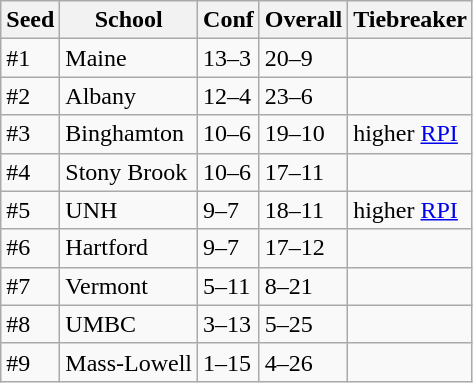<table class="wikitable">
<tr>
<th>Seed</th>
<th>School</th>
<th>Conf</th>
<th>Overall</th>
<th>Tiebreaker</th>
</tr>
<tr>
<td>#1</td>
<td>Maine</td>
<td>13–3</td>
<td>20–9</td>
<td></td>
</tr>
<tr>
<td>#2</td>
<td>Albany</td>
<td>12–4</td>
<td>23–6</td>
<td></td>
</tr>
<tr>
<td>#3</td>
<td>Binghamton</td>
<td>10–6</td>
<td>19–10</td>
<td>higher <a href='#'>RPI</a></td>
</tr>
<tr>
<td>#4</td>
<td>Stony Brook</td>
<td>10–6</td>
<td>17–11</td>
<td></td>
</tr>
<tr>
<td>#5</td>
<td>UNH</td>
<td>9–7</td>
<td>18–11</td>
<td>higher <a href='#'>RPI</a></td>
</tr>
<tr>
<td>#6</td>
<td>Hartford</td>
<td>9–7</td>
<td>17–12</td>
<td></td>
</tr>
<tr>
<td>#7</td>
<td>Vermont</td>
<td>5–11</td>
<td>8–21</td>
<td></td>
</tr>
<tr>
<td>#8</td>
<td>UMBC</td>
<td>3–13</td>
<td>5–25</td>
<td></td>
</tr>
<tr>
<td>#9</td>
<td>Mass-Lowell</td>
<td>1–15</td>
<td>4–26</td>
<td></td>
</tr>
</table>
